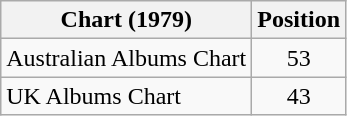<table class="wikitable sortable" style="text-align:center;">
<tr>
<th>Chart (1979)</th>
<th>Position</th>
</tr>
<tr>
<td align="left">Australian Albums Chart</td>
<td>53</td>
</tr>
<tr>
<td align="left">UK Albums Chart</td>
<td>43</td>
</tr>
</table>
